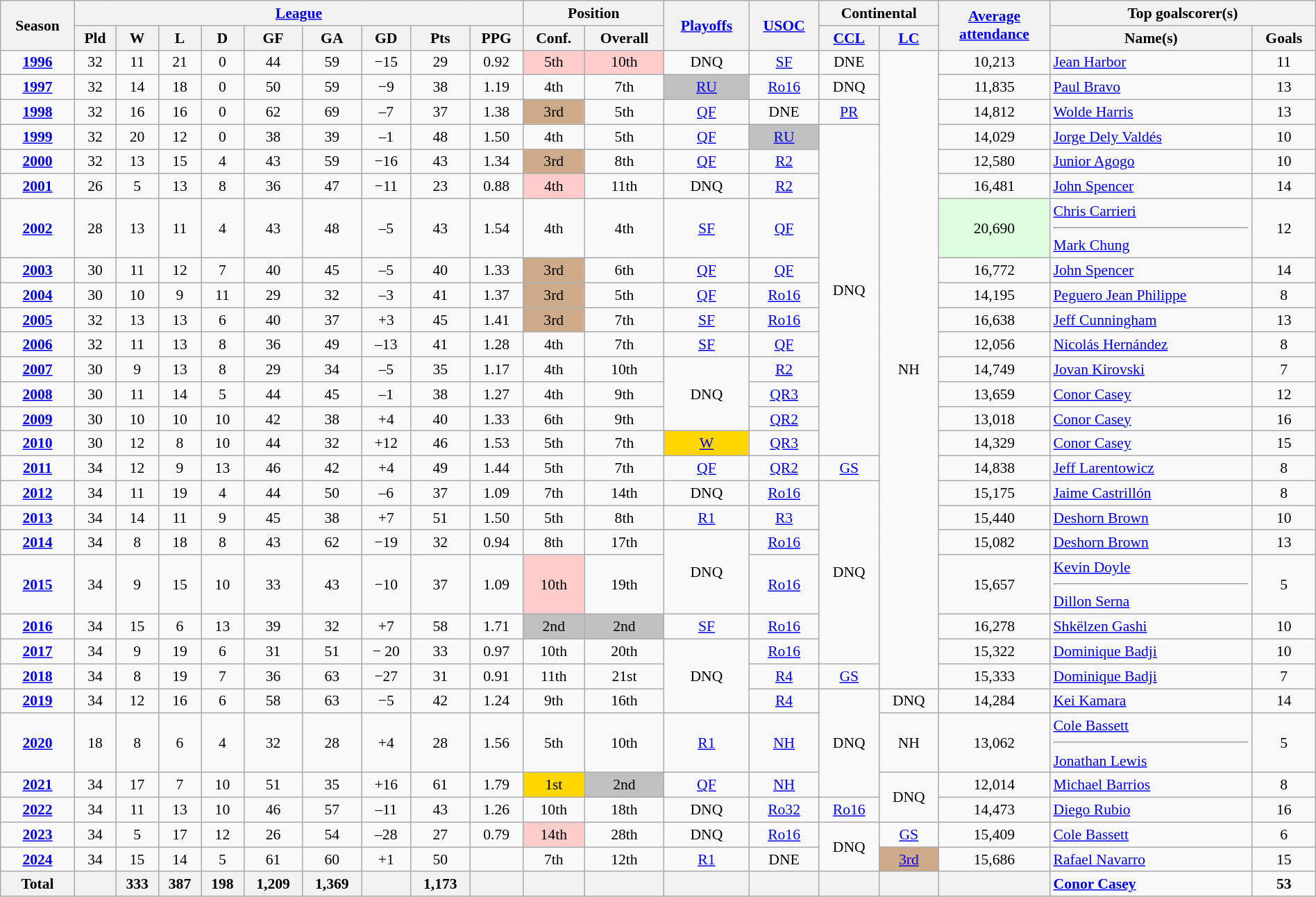<table class="wikitable" width=100% style="font-size:90%; text-align:center;">
<tr style="background:#f0f6ff;">
<th rowspan=2>Season</th>
<th colspan=9><a href='#'>League</a></th>
<th colspan=2>Position</th>
<th rowspan=2><a href='#'>Playoffs</a></th>
<th rowspan=2><a href='#'>USOC</a></th>
<th colspan=2>Continental</th>
<th rowspan=2><a href='#'>Average<br>attendance</a></th>
<th colspan=2>Top goalscorer(s)</th>
</tr>
<tr>
<th>Pld</th>
<th>W</th>
<th>L</th>
<th>D</th>
<th>GF</th>
<th>GA</th>
<th>GD</th>
<th>Pts</th>
<th>PPG</th>
<th>Conf.</th>
<th>Overall</th>
<th><a href='#'>CCL</a></th>
<th><a href='#'>LC</a></th>
<th>Name(s)</th>
<th>Goals</th>
</tr>
<tr>
<td><strong><a href='#'>1996</a></strong></td>
<td>32</td>
<td>11</td>
<td>21</td>
<td>0</td>
<td>44</td>
<td>59</td>
<td>−15</td>
<td>29</td>
<td>0.92</td>
<td style=background:#FFCCCC>5th</td>
<td style=background:#FFCCCC>10th</td>
<td>DNQ</td>
<td><a href='#'>SF</a></td>
<td>DNE</td>
<td rowspan=23>NH</td>
<td>10,213</td>
<td align="left"> <a href='#'>Jean Harbor</a></td>
<td>11</td>
</tr>
<tr>
<td><strong><a href='#'>1997</a></strong></td>
<td>32</td>
<td>14</td>
<td>18</td>
<td>0</td>
<td>50</td>
<td>59</td>
<td>−9</td>
<td>38</td>
<td>1.19</td>
<td>4th</td>
<td>7th</td>
<td bgcolor=silver><a href='#'>RU</a></td>
<td><a href='#'>Ro16</a></td>
<td>DNQ</td>
<td>11,835</td>
<td align="left"> <a href='#'>Paul Bravo</a></td>
<td>13</td>
</tr>
<tr>
<td><strong><a href='#'>1998</a></strong></td>
<td>32</td>
<td>16</td>
<td>16</td>
<td>0</td>
<td>62</td>
<td>69</td>
<td>–7</td>
<td>37</td>
<td>1.38</td>
<td bgcolor=CFAA88>3rd</td>
<td>5th</td>
<td><a href='#'>QF</a></td>
<td>DNE</td>
<td><a href='#'>PR</a></td>
<td>14,812</td>
<td align="left"> <a href='#'>Wolde Harris</a></td>
<td>13</td>
</tr>
<tr>
<td><strong><a href='#'>1999</a></strong></td>
<td>32</td>
<td>20</td>
<td>12</td>
<td>0</td>
<td>38</td>
<td>39</td>
<td>–1</td>
<td>48</td>
<td>1.50</td>
<td>4th</td>
<td>5th</td>
<td><a href='#'>QF</a></td>
<td bgcolor=silver><a href='#'>RU</a></td>
<td rowspan=12>DNQ</td>
<td>14,029</td>
<td align="left"> <a href='#'>Jorge Dely Valdés</a></td>
<td>10</td>
</tr>
<tr>
<td><strong><a href='#'>2000</a></strong></td>
<td>32</td>
<td>13</td>
<td>15</td>
<td>4</td>
<td>43</td>
<td>59</td>
<td>−16</td>
<td>43</td>
<td>1.34</td>
<td bgcolor=CFAA88>3rd</td>
<td>8th</td>
<td><a href='#'>QF</a></td>
<td><a href='#'>R2</a></td>
<td>12,580</td>
<td align="left"> <a href='#'>Junior Agogo</a></td>
<td>10</td>
</tr>
<tr>
<td><strong><a href='#'>2001</a></strong></td>
<td>26</td>
<td>5</td>
<td>13</td>
<td>8</td>
<td>36</td>
<td>47</td>
<td>−11</td>
<td>23</td>
<td>0.88</td>
<td style=background:#FFCCCC>4th</td>
<td>11th</td>
<td>DNQ</td>
<td><a href='#'>R2</a></td>
<td>16,481</td>
<td align="left"> <a href='#'>John Spencer</a></td>
<td>14</td>
</tr>
<tr>
<td><strong><a href='#'>2002</a></strong></td>
<td>28</td>
<td>13</td>
<td>11</td>
<td>4</td>
<td>43</td>
<td>48</td>
<td>–5</td>
<td>43</td>
<td>1.54</td>
<td>4th</td>
<td>4th</td>
<td><a href='#'>SF</a></td>
<td><a href='#'>QF</a></td>
<td style="background:#dfd;">20,690</td>
<td align="left"> <a href='#'>Chris Carrieri</a> <hr>  <a href='#'>Mark Chung</a></td>
<td>12</td>
</tr>
<tr>
<td><strong><a href='#'>2003</a></strong></td>
<td>30</td>
<td>11</td>
<td>12</td>
<td>7</td>
<td>40</td>
<td>45</td>
<td>–5</td>
<td>40</td>
<td>1.33</td>
<td bgcolor=CFAA88>3rd</td>
<td>6th</td>
<td><a href='#'>QF</a></td>
<td><a href='#'>QF</a></td>
<td>16,772</td>
<td align="left"> <a href='#'>John Spencer</a></td>
<td>14</td>
</tr>
<tr>
<td><strong><a href='#'>2004</a></strong></td>
<td>30</td>
<td>10</td>
<td>9</td>
<td>11</td>
<td>29</td>
<td>32</td>
<td>–3</td>
<td>41</td>
<td>1.37</td>
<td bgcolor=CFAA88>3rd</td>
<td>5th</td>
<td><a href='#'>QF</a></td>
<td><a href='#'>Ro16</a></td>
<td>14,195</td>
<td align="left"> <a href='#'>Peguero Jean Philippe</a></td>
<td>8</td>
</tr>
<tr>
<td><strong><a href='#'>2005</a></strong></td>
<td>32</td>
<td>13</td>
<td>13</td>
<td>6</td>
<td>40</td>
<td>37</td>
<td>+3</td>
<td>45</td>
<td>1.41</td>
<td bgcolor=CFAA88>3rd</td>
<td>7th</td>
<td><a href='#'>SF</a></td>
<td><a href='#'>Ro16</a></td>
<td>16,638</td>
<td align="left"> <a href='#'>Jeff Cunningham</a></td>
<td>13</td>
</tr>
<tr>
<td><strong><a href='#'>2006</a></strong></td>
<td>32</td>
<td>11</td>
<td>13</td>
<td>8</td>
<td>36</td>
<td>49</td>
<td>–13</td>
<td>41</td>
<td>1.28</td>
<td>4th</td>
<td>7th</td>
<td><a href='#'>SF</a></td>
<td><a href='#'>QF</a></td>
<td>12,056</td>
<td align="left"> <a href='#'>Nicolás Hernández</a></td>
<td>8</td>
</tr>
<tr>
<td><strong><a href='#'>2007</a></strong></td>
<td>30</td>
<td>9</td>
<td>13</td>
<td>8</td>
<td>29</td>
<td>34</td>
<td>–5</td>
<td>35</td>
<td>1.17</td>
<td>4th</td>
<td>10th</td>
<td rowspan=3>DNQ</td>
<td><a href='#'>R2</a></td>
<td>14,749</td>
<td align="left"> <a href='#'>Jovan Kirovski</a></td>
<td>7</td>
</tr>
<tr>
<td><strong><a href='#'>2008</a></strong></td>
<td>30</td>
<td>11</td>
<td>14</td>
<td>5</td>
<td>44</td>
<td>45</td>
<td>–1</td>
<td>38</td>
<td>1.27</td>
<td>4th</td>
<td>9th</td>
<td><a href='#'>QR3</a></td>
<td>13,659</td>
<td align="left"> <a href='#'>Conor Casey</a></td>
<td>12</td>
</tr>
<tr>
<td><strong><a href='#'>2009</a></strong></td>
<td>30</td>
<td>10</td>
<td>10</td>
<td>10</td>
<td>42</td>
<td>38</td>
<td>+4</td>
<td>40</td>
<td>1.33</td>
<td>6th</td>
<td>9th</td>
<td><a href='#'>QR2</a></td>
<td>13,018</td>
<td align="left"> <a href='#'>Conor Casey</a></td>
<td>16</td>
</tr>
<tr>
<td><strong><a href='#'>2010</a></strong></td>
<td>30</td>
<td>12</td>
<td>8</td>
<td>10</td>
<td>44</td>
<td>32</td>
<td>+12</td>
<td>46</td>
<td>1.53</td>
<td>5th</td>
<td>7th</td>
<td bgcolor=gold><a href='#'>W</a></td>
<td><a href='#'>QR3</a></td>
<td>14,329</td>
<td align="left"> <a href='#'>Conor Casey</a></td>
<td>15</td>
</tr>
<tr>
<td><strong><a href='#'>2011</a></strong></td>
<td>34</td>
<td>12</td>
<td>9</td>
<td>13</td>
<td>46</td>
<td>42</td>
<td>+4</td>
<td>49</td>
<td>1.44</td>
<td>5th</td>
<td>7th</td>
<td><a href='#'>QF</a></td>
<td><a href='#'>QR2</a></td>
<td><a href='#'>GS</a></td>
<td>14,838</td>
<td align="left"> <a href='#'>Jeff Larentowicz</a></td>
<td>8</td>
</tr>
<tr>
<td><strong><a href='#'>2012</a></strong></td>
<td>34</td>
<td>11</td>
<td>19</td>
<td>4</td>
<td>44</td>
<td>50</td>
<td>–6</td>
<td>37</td>
<td>1.09</td>
<td>7th</td>
<td>14th</td>
<td>DNQ</td>
<td><a href='#'>Ro16</a></td>
<td rowspan=6>DNQ</td>
<td>15,175</td>
<td align="left"> <a href='#'>Jaime Castrillón</a></td>
<td>8</td>
</tr>
<tr>
<td><strong><a href='#'>2013</a></strong></td>
<td>34</td>
<td>14</td>
<td>11</td>
<td>9</td>
<td>45</td>
<td>38</td>
<td>+7</td>
<td>51</td>
<td>1.50</td>
<td>5th</td>
<td>8th</td>
<td><a href='#'>R1</a></td>
<td><a href='#'>R3</a></td>
<td>15,440</td>
<td align="left"> <a href='#'>Deshorn Brown</a></td>
<td>10</td>
</tr>
<tr>
<td><strong><a href='#'>2014</a></strong></td>
<td>34</td>
<td>8</td>
<td>18</td>
<td>8</td>
<td>43</td>
<td>62</td>
<td>−19</td>
<td>32</td>
<td>0.94</td>
<td>8th</td>
<td>17th</td>
<td rowspan=2>DNQ</td>
<td><a href='#'>Ro16</a></td>
<td>15,082</td>
<td align="left"> <a href='#'>Deshorn Brown</a></td>
<td>13</td>
</tr>
<tr>
<td><strong><a href='#'>2015</a></strong></td>
<td>34</td>
<td>9</td>
<td>15</td>
<td>10</td>
<td>33</td>
<td>43</td>
<td>−10</td>
<td>37</td>
<td>1.09</td>
<td style=background:#FFCCCC>10th</td>
<td>19th</td>
<td><a href='#'>Ro16</a></td>
<td>15,657</td>
<td align="left"> <a href='#'>Kevin Doyle</a> <hr>  <a href='#'>Dillon Serna</a></td>
<td>5</td>
</tr>
<tr>
<td><strong><a href='#'>2016</a></strong></td>
<td>34</td>
<td>15</td>
<td>6</td>
<td>13</td>
<td>39</td>
<td>32</td>
<td>+7</td>
<td>58</td>
<td>1.71</td>
<td bgcolor=silver>2nd</td>
<td bgcolor=silver>2nd</td>
<td><a href='#'>SF</a></td>
<td><a href='#'>Ro16</a></td>
<td>16,278</td>
<td align="left"> <a href='#'>Shkëlzen Gashi</a></td>
<td>10</td>
</tr>
<tr>
<td><strong><a href='#'>2017</a></strong></td>
<td>34</td>
<td>9</td>
<td>19</td>
<td>6</td>
<td>31</td>
<td>51</td>
<td>− 20</td>
<td>33</td>
<td>0.97</td>
<td>10th</td>
<td>20th</td>
<td rowspan=3>DNQ</td>
<td><a href='#'>Ro16</a></td>
<td>15,322</td>
<td align="left"> <a href='#'>Dominique Badji</a></td>
<td>10</td>
</tr>
<tr>
<td><strong><a href='#'>2018</a></strong></td>
<td>34</td>
<td>8</td>
<td>19</td>
<td>7</td>
<td>36</td>
<td>63</td>
<td>−27</td>
<td>31</td>
<td>0.91</td>
<td>11th</td>
<td>21st</td>
<td><a href='#'>R4</a></td>
<td><a href='#'>GS</a></td>
<td>15,333</td>
<td align="left"> <a href='#'>Dominique Badji</a></td>
<td>7</td>
</tr>
<tr>
<td><strong><a href='#'>2019</a></strong></td>
<td>34</td>
<td>12</td>
<td>16</td>
<td>6</td>
<td>58</td>
<td>63</td>
<td>−5</td>
<td>42</td>
<td>1.24</td>
<td>9th</td>
<td>16th</td>
<td><a href='#'>R4</a></td>
<td rowspan=3>DNQ</td>
<td>DNQ</td>
<td>14,284</td>
<td align="left"> <a href='#'>Kei Kamara</a></td>
<td>14</td>
</tr>
<tr>
<td><strong><a href='#'>2020</a></strong></td>
<td>18</td>
<td>8</td>
<td>6</td>
<td>4</td>
<td>32</td>
<td>28</td>
<td>+4</td>
<td>28</td>
<td>1.56</td>
<td>5th</td>
<td>10th</td>
<td><a href='#'>R1</a></td>
<td><a href='#'>NH</a></td>
<td>NH</td>
<td>13,062</td>
<td align="left"> <a href='#'>Cole Bassett</a><hr> <a href='#'>Jonathan Lewis</a></td>
<td>5</td>
</tr>
<tr>
<td><strong><a href='#'>2021</a></strong></td>
<td>34</td>
<td>17</td>
<td>7</td>
<td>10</td>
<td>51</td>
<td>35</td>
<td>+16</td>
<td>61</td>
<td>1.79</td>
<td bgcolor=gold>1st</td>
<td bgcolor=silver>2nd</td>
<td><a href='#'>QF</a></td>
<td><a href='#'>NH</a></td>
<td rowspan=2>DNQ</td>
<td>12,014</td>
<td align="left"> <a href='#'>Michael Barrios</a></td>
<td>8</td>
</tr>
<tr>
<td><strong><a href='#'>2022</a></strong></td>
<td>34</td>
<td>11</td>
<td>13</td>
<td>10</td>
<td>46</td>
<td>57</td>
<td>–11</td>
<td>43</td>
<td>1.26</td>
<td>10th</td>
<td>18th</td>
<td>DNQ</td>
<td><a href='#'>Ro32</a></td>
<td><a href='#'>Ro16</a></td>
<td>14,473</td>
<td align="left"> <a href='#'>Diego Rubio</a></td>
<td>16</td>
</tr>
<tr>
<td><strong><a href='#'>2023</a></strong></td>
<td>34</td>
<td>5</td>
<td>17</td>
<td>12</td>
<td>26</td>
<td>54</td>
<td>–28</td>
<td>27</td>
<td>0.79</td>
<td style=background:#FFCCCC>14th</td>
<td>28th</td>
<td>DNQ</td>
<td><a href='#'>Ro16</a></td>
<td rowspan=2>DNQ</td>
<td><a href='#'>GS</a></td>
<td>15,409</td>
<td align="left"> <a href='#'>Cole Bassett</a></td>
<td>6</td>
</tr>
<tr>
<td><strong><a href='#'>2024</a></strong></td>
<td>34</td>
<td>15</td>
<td>14</td>
<td>5</td>
<td>61</td>
<td>60</td>
<td>+1</td>
<td>50</td>
<td></td>
<td>7th</td>
<td>12th</td>
<td><a href='#'>R1</a></td>
<td>DNE</td>
<td bgcolor=CFAA88><a href='#'>3rd</a></td>
<td>15,686</td>
<td align="left"> <a href='#'>Rafael Navarro</a></td>
<td>15</td>
</tr>
<tr class="sortbottom">
<th><strong>Total</strong> </th>
<th><strong></strong></th>
<th><strong>333</strong></th>
<th><strong>387</strong></th>
<th><strong>198</strong></th>
<th><strong>1,209</strong></th>
<th><strong>1,369</strong></th>
<th><strong></strong></th>
<th><strong>1,173</strong></th>
<th><strong></strong></th>
<th></th>
<th></th>
<th></th>
<th></th>
<th></th>
<th></th>
<th></th>
<td align="left"> <strong><a href='#'>Conor Casey</a></strong> </td>
<td><strong>53</strong> </td>
</tr>
</table>
